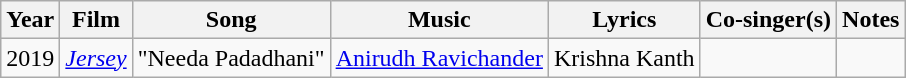<table class="wikitable sortable">
<tr>
<th>Year</th>
<th>Film</th>
<th>Song</th>
<th>Music</th>
<th>Lyrics</th>
<th>Co-singer(s)</th>
<th>Notes</th>
</tr>
<tr>
<td>2019</td>
<td><em><a href='#'>Jersey</a></em></td>
<td>"Needa Padadhani"</td>
<td><a href='#'>Anirudh Ravichander</a></td>
<td>Krishna Kanth</td>
<td></td>
<td></td>
</tr>
</table>
